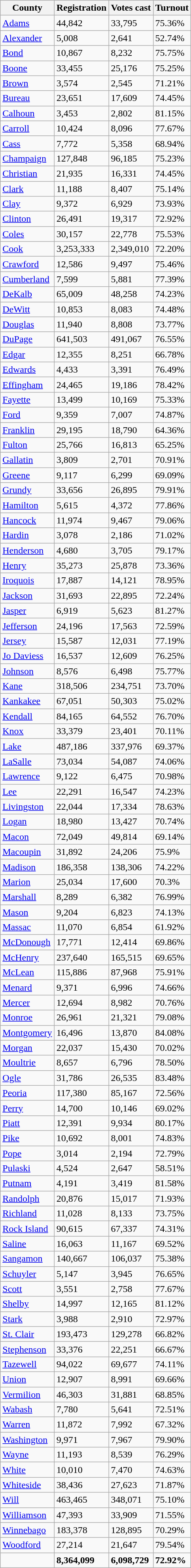<table class="wikitable collapsible collapsed sortable">
<tr>
<th>County</th>
<th>Registration</th>
<th>Votes cast</th>
<th>Turnout</th>
</tr>
<tr>
<td><a href='#'>Adams</a></td>
<td>44,842</td>
<td>33,795</td>
<td>75.36%</td>
</tr>
<tr>
<td><a href='#'>Alexander</a></td>
<td>5,008</td>
<td>2,641</td>
<td>52.74%</td>
</tr>
<tr>
<td><a href='#'>Bond</a></td>
<td>10,867</td>
<td>8,232</td>
<td>75.75%</td>
</tr>
<tr>
<td><a href='#'>Boone</a></td>
<td>33,455</td>
<td>25,176</td>
<td>75.25%</td>
</tr>
<tr>
<td><a href='#'>Brown</a></td>
<td>3,574</td>
<td>2,545</td>
<td>71.21%</td>
</tr>
<tr>
<td><a href='#'>Bureau</a></td>
<td>23,651</td>
<td>17,609</td>
<td>74.45%</td>
</tr>
<tr>
<td><a href='#'>Calhoun</a></td>
<td>3,453</td>
<td>2,802</td>
<td>81.15%</td>
</tr>
<tr>
<td><a href='#'>Carroll</a></td>
<td>10,424</td>
<td>8,096</td>
<td>77.67%</td>
</tr>
<tr>
<td><a href='#'>Cass</a></td>
<td>7,772</td>
<td>5,358</td>
<td>68.94%</td>
</tr>
<tr>
<td><a href='#'>Champaign</a></td>
<td>127,848</td>
<td>96,185</td>
<td>75.23%</td>
</tr>
<tr>
<td><a href='#'>Christian</a></td>
<td>21,935</td>
<td>16,331</td>
<td>74.45%</td>
</tr>
<tr>
<td><a href='#'>Clark</a></td>
<td>11,188</td>
<td>8,407</td>
<td>75.14%</td>
</tr>
<tr>
<td><a href='#'>Clay</a></td>
<td>9,372</td>
<td>6,929</td>
<td>73.93%</td>
</tr>
<tr>
<td><a href='#'>Clinton</a></td>
<td>26,491</td>
<td>19,317</td>
<td>72.92%</td>
</tr>
<tr>
<td><a href='#'>Coles</a></td>
<td>30,157</td>
<td>22,778</td>
<td>75.53%</td>
</tr>
<tr>
<td><a href='#'>Cook</a></td>
<td>3,253,333</td>
<td>2,349,010</td>
<td>72.20%</td>
</tr>
<tr>
<td><a href='#'>Crawford</a></td>
<td>12,586</td>
<td>9,497</td>
<td>75.46%</td>
</tr>
<tr>
<td><a href='#'>Cumberland</a></td>
<td>7,599</td>
<td>5,881</td>
<td>77.39%</td>
</tr>
<tr>
<td><a href='#'>DeKalb</a></td>
<td>65,009</td>
<td>48,258</td>
<td>74.23%</td>
</tr>
<tr>
<td><a href='#'>DeWitt</a></td>
<td>10,853</td>
<td>8,083</td>
<td>74.48%</td>
</tr>
<tr>
<td><a href='#'>Douglas</a></td>
<td>11,940</td>
<td>8,808</td>
<td>73.77%</td>
</tr>
<tr>
<td><a href='#'>DuPage</a></td>
<td>641,503</td>
<td>491,067</td>
<td>76.55%</td>
</tr>
<tr>
<td><a href='#'>Edgar</a></td>
<td>12,355</td>
<td>8,251</td>
<td>66.78%</td>
</tr>
<tr>
<td><a href='#'>Edwards</a></td>
<td>4,433</td>
<td>3,391</td>
<td>76.49%</td>
</tr>
<tr>
<td><a href='#'>Effingham</a></td>
<td>24,465</td>
<td>19,186</td>
<td>78.42%</td>
</tr>
<tr>
<td><a href='#'>Fayette</a></td>
<td>13,499</td>
<td>10,169</td>
<td>75.33%</td>
</tr>
<tr>
<td><a href='#'>Ford</a></td>
<td>9,359</td>
<td>7,007</td>
<td>74.87%</td>
</tr>
<tr>
<td><a href='#'>Franklin</a></td>
<td>29,195</td>
<td>18,790</td>
<td>64.36%</td>
</tr>
<tr>
<td><a href='#'>Fulton</a></td>
<td>25,766</td>
<td>16,813</td>
<td>65.25%</td>
</tr>
<tr>
<td><a href='#'>Gallatin</a></td>
<td>3,809</td>
<td>2,701</td>
<td>70.91%</td>
</tr>
<tr>
<td><a href='#'>Greene</a></td>
<td>9,117</td>
<td>6,299</td>
<td>69.09%</td>
</tr>
<tr>
<td><a href='#'>Grundy</a></td>
<td>33,656</td>
<td>26,895</td>
<td>79.91%</td>
</tr>
<tr>
<td><a href='#'>Hamilton</a></td>
<td>5,615</td>
<td>4,372</td>
<td>77.86%</td>
</tr>
<tr>
<td><a href='#'>Hancock</a></td>
<td>11,974</td>
<td>9,467</td>
<td>79.06%</td>
</tr>
<tr>
<td><a href='#'>Hardin</a></td>
<td>3,078</td>
<td>2,186</td>
<td>71.02%</td>
</tr>
<tr>
<td><a href='#'>Henderson</a></td>
<td>4,680</td>
<td>3,705</td>
<td>79.17%</td>
</tr>
<tr>
<td><a href='#'>Henry</a></td>
<td>35,273</td>
<td>25,878</td>
<td>73.36%</td>
</tr>
<tr>
<td><a href='#'>Iroquois</a></td>
<td>17,887</td>
<td>14,121</td>
<td>78.95%</td>
</tr>
<tr>
<td><a href='#'>Jackson</a></td>
<td>31,693</td>
<td>22,895</td>
<td>72.24%</td>
</tr>
<tr>
<td><a href='#'>Jasper</a></td>
<td>6,919</td>
<td>5,623</td>
<td>81.27%</td>
</tr>
<tr>
<td><a href='#'>Jefferson</a></td>
<td>24,196</td>
<td>17,563</td>
<td>72.59%</td>
</tr>
<tr>
<td><a href='#'>Jersey</a></td>
<td>15,587</td>
<td>12,031</td>
<td>77.19%</td>
</tr>
<tr>
<td><a href='#'>Jo Daviess</a></td>
<td>16,537</td>
<td>12,609</td>
<td>76.25%</td>
</tr>
<tr>
<td><a href='#'>Johnson</a></td>
<td>8,576</td>
<td>6,498</td>
<td>75.77%</td>
</tr>
<tr>
<td><a href='#'>Kane</a></td>
<td>318,506</td>
<td>234,751</td>
<td>73.70%</td>
</tr>
<tr>
<td><a href='#'>Kankakee</a></td>
<td>67,051</td>
<td>50,303</td>
<td>75.02%</td>
</tr>
<tr>
<td><a href='#'>Kendall</a></td>
<td>84,165</td>
<td>64,552</td>
<td>76.70%</td>
</tr>
<tr>
<td><a href='#'>Knox</a></td>
<td>33,379</td>
<td>23,401</td>
<td>70.11%</td>
</tr>
<tr>
<td><a href='#'>Lake</a></td>
<td>487,186</td>
<td>337,976</td>
<td>69.37%</td>
</tr>
<tr>
<td><a href='#'>LaSalle</a></td>
<td>73,034</td>
<td>54,087</td>
<td>74.06%</td>
</tr>
<tr>
<td><a href='#'>Lawrence</a></td>
<td>9,122</td>
<td>6,475</td>
<td>70.98%</td>
</tr>
<tr>
<td><a href='#'>Lee</a></td>
<td>22,291</td>
<td>16,547</td>
<td>74.23%</td>
</tr>
<tr>
<td><a href='#'>Livingston</a></td>
<td>22,044</td>
<td>17,334</td>
<td>78.63%</td>
</tr>
<tr>
<td><a href='#'>Logan</a></td>
<td>18,980</td>
<td>13,427</td>
<td>70.74%</td>
</tr>
<tr>
<td><a href='#'>Macon</a></td>
<td>72,049</td>
<td>49,814</td>
<td>69.14%</td>
</tr>
<tr>
<td><a href='#'>Macoupin</a></td>
<td>31,892</td>
<td>24,206</td>
<td>75.9%</td>
</tr>
<tr>
<td><a href='#'>Madison</a></td>
<td>186,358</td>
<td>138,306</td>
<td>74.22%</td>
</tr>
<tr>
<td><a href='#'>Marion</a></td>
<td>25,034</td>
<td>17,600</td>
<td>70.3%</td>
</tr>
<tr>
<td><a href='#'>Marshall</a></td>
<td>8,289</td>
<td>6,382</td>
<td>76.99%</td>
</tr>
<tr>
<td><a href='#'>Mason</a></td>
<td>9,204</td>
<td>6,823</td>
<td>74.13%</td>
</tr>
<tr>
<td><a href='#'>Massac</a></td>
<td>11,070</td>
<td>6,854</td>
<td>61.92%</td>
</tr>
<tr>
<td><a href='#'>McDonough</a></td>
<td>17,771</td>
<td>12,414</td>
<td>69.86%</td>
</tr>
<tr>
<td><a href='#'>McHenry</a></td>
<td>237,640</td>
<td>165,515</td>
<td>69.65%</td>
</tr>
<tr>
<td><a href='#'>McLean</a></td>
<td>115,886</td>
<td>87,968</td>
<td>75.91%</td>
</tr>
<tr>
<td><a href='#'>Menard</a></td>
<td>9,371</td>
<td>6,996</td>
<td>74.66%</td>
</tr>
<tr>
<td><a href='#'>Mercer</a></td>
<td>12,694</td>
<td>8,982</td>
<td>70.76%</td>
</tr>
<tr>
<td><a href='#'>Monroe</a></td>
<td>26,961</td>
<td>21,321</td>
<td>79.08%</td>
</tr>
<tr>
<td><a href='#'>Montgomery</a></td>
<td>16,496</td>
<td>13,870</td>
<td>84.08%</td>
</tr>
<tr>
<td><a href='#'>Morgan</a></td>
<td>22,037</td>
<td>15,430</td>
<td>70.02%</td>
</tr>
<tr>
<td><a href='#'>Moultrie</a></td>
<td>8,657</td>
<td>6,796</td>
<td>78.50%</td>
</tr>
<tr>
<td><a href='#'>Ogle</a></td>
<td>31,786</td>
<td>26,535</td>
<td>83.48%</td>
</tr>
<tr>
<td><a href='#'>Peoria</a></td>
<td>117,380</td>
<td>85,167</td>
<td>72.56%</td>
</tr>
<tr>
<td><a href='#'>Perry</a></td>
<td>14,700</td>
<td>10,146</td>
<td>69.02%</td>
</tr>
<tr>
<td><a href='#'>Piatt</a></td>
<td>12,391</td>
<td>9,934</td>
<td>80.17%</td>
</tr>
<tr>
<td><a href='#'>Pike</a></td>
<td>10,692</td>
<td>8,001</td>
<td>74.83%</td>
</tr>
<tr>
<td><a href='#'>Pope</a></td>
<td>3,014</td>
<td>2,194</td>
<td>72.79%</td>
</tr>
<tr>
<td><a href='#'>Pulaski</a></td>
<td>4,524</td>
<td>2,647</td>
<td>58.51%</td>
</tr>
<tr>
<td><a href='#'>Putnam</a></td>
<td>4,191</td>
<td>3,419</td>
<td>81.58%</td>
</tr>
<tr>
<td><a href='#'>Randolph</a></td>
<td>20,876</td>
<td>15,017</td>
<td>71.93%</td>
</tr>
<tr>
<td><a href='#'>Richland</a></td>
<td>11,028</td>
<td>8,133</td>
<td>73.75%</td>
</tr>
<tr>
<td><a href='#'>Rock Island</a></td>
<td>90,615</td>
<td>67,337</td>
<td>74.31%</td>
</tr>
<tr>
<td><a href='#'>Saline</a></td>
<td>16,063</td>
<td>11,167</td>
<td>69.52%</td>
</tr>
<tr>
<td><a href='#'>Sangamon</a></td>
<td>140,667</td>
<td>106,037</td>
<td>75.38%</td>
</tr>
<tr>
<td><a href='#'>Schuyler</a></td>
<td>5,147</td>
<td>3,945</td>
<td>76.65%</td>
</tr>
<tr>
<td><a href='#'>Scott</a></td>
<td>3,551</td>
<td>2,758</td>
<td>77.67%</td>
</tr>
<tr>
<td><a href='#'>Shelby</a></td>
<td>14,997</td>
<td>12,165</td>
<td>81.12%</td>
</tr>
<tr>
<td><a href='#'>Stark</a></td>
<td>3,988</td>
<td>2,910</td>
<td>72.97%</td>
</tr>
<tr>
<td><a href='#'>St. Clair</a></td>
<td>193,473</td>
<td>129,278</td>
<td>66.82%</td>
</tr>
<tr>
<td><a href='#'>Stephenson</a></td>
<td>33,376</td>
<td>22,251</td>
<td>66.67%</td>
</tr>
<tr>
<td><a href='#'>Tazewell</a></td>
<td>94,022</td>
<td>69,677</td>
<td>74.11%</td>
</tr>
<tr>
<td><a href='#'>Union</a></td>
<td>12,907</td>
<td>8,991</td>
<td>69.66%</td>
</tr>
<tr>
<td><a href='#'>Vermilion</a></td>
<td>46,303</td>
<td>31,881</td>
<td>68.85%</td>
</tr>
<tr>
<td><a href='#'>Wabash</a></td>
<td>7,780</td>
<td>5,641</td>
<td>72.51%</td>
</tr>
<tr>
<td><a href='#'>Warren</a></td>
<td>11,872</td>
<td>7,992</td>
<td>67.32%</td>
</tr>
<tr>
<td><a href='#'>Washington</a></td>
<td>9,971</td>
<td>7,967</td>
<td>79.90%</td>
</tr>
<tr>
<td><a href='#'>Wayne</a></td>
<td>11,193</td>
<td>8,539</td>
<td>76.29%</td>
</tr>
<tr>
<td><a href='#'>White</a></td>
<td>10,010</td>
<td>7,470</td>
<td>74.63%</td>
</tr>
<tr>
<td><a href='#'>Whiteside</a></td>
<td>38,436</td>
<td>27,623</td>
<td>71.87%</td>
</tr>
<tr>
<td><a href='#'>Will</a></td>
<td>463,465</td>
<td>348,071</td>
<td>75.10%</td>
</tr>
<tr>
<td><a href='#'>Williamson</a></td>
<td>47,393</td>
<td>33,909</td>
<td>71.55%</td>
</tr>
<tr>
<td><a href='#'>Winnebago</a></td>
<td>183,378</td>
<td>128,895</td>
<td>70.29%</td>
</tr>
<tr>
<td><a href='#'>Woodford</a></td>
<td>27,214</td>
<td>21,647</td>
<td>79.54%</td>
</tr>
<tr>
<td></td>
<td><strong>8,364,099</strong></td>
<td><strong>6,098,729</strong></td>
<td><strong>72.92%</strong></td>
</tr>
</table>
